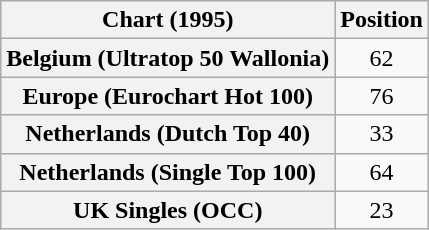<table class="wikitable sortable plainrowheaders" style="text-align:center">
<tr>
<th>Chart (1995)</th>
<th>Position</th>
</tr>
<tr>
<th scope="row">Belgium (Ultratop 50 Wallonia)</th>
<td>62</td>
</tr>
<tr>
<th scope="row">Europe (Eurochart Hot 100)</th>
<td>76</td>
</tr>
<tr>
<th scope="row">Netherlands (Dutch Top 40)</th>
<td>33</td>
</tr>
<tr>
<th scope="row">Netherlands (Single Top 100)</th>
<td>64</td>
</tr>
<tr>
<th scope="row">UK Singles (OCC)</th>
<td>23</td>
</tr>
</table>
